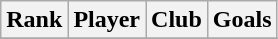<table class="wikitable" style="text-align:center">
<tr>
<th>Rank</th>
<th>Player</th>
<th>Club</th>
<th>Goals</th>
</tr>
<tr>
</tr>
</table>
